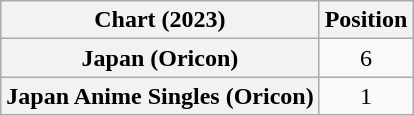<table class="wikitable sortable plainrowheaders" style="text-align:center">
<tr>
<th scope="col">Chart (2023)</th>
<th scope="col">Position</th>
</tr>
<tr>
<th scope="row">Japan (Oricon)<br></th>
<td>6</td>
</tr>
<tr>
<th scope="row">Japan Anime Singles (Oricon)<br></th>
<td>1</td>
</tr>
</table>
